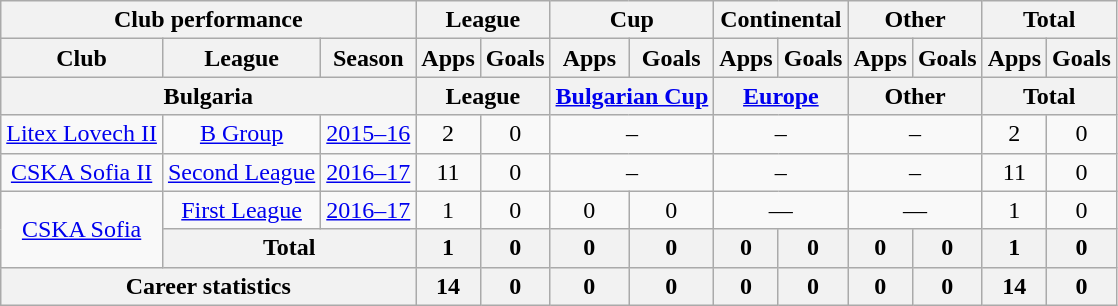<table class="wikitable" style="text-align: center">
<tr>
<th Colspan="3">Club performance</th>
<th Colspan="2">League</th>
<th Colspan="2">Cup</th>
<th Colspan="2">Continental</th>
<th Colspan="2">Other</th>
<th Colspan="3">Total</th>
</tr>
<tr>
<th>Club</th>
<th>League</th>
<th>Season</th>
<th>Apps</th>
<th>Goals</th>
<th>Apps</th>
<th>Goals</th>
<th>Apps</th>
<th>Goals</th>
<th>Apps</th>
<th>Goals</th>
<th>Apps</th>
<th>Goals</th>
</tr>
<tr>
<th Colspan="3">Bulgaria</th>
<th Colspan="2">League</th>
<th Colspan="2"><a href='#'>Bulgarian Cup</a></th>
<th Colspan="2"><a href='#'>Europe</a></th>
<th Colspan="2">Other</th>
<th Colspan="2">Total</th>
</tr>
<tr>
<td rowspan="1" valign="center"><a href='#'>Litex Lovech II</a></td>
<td rowspan="1"><a href='#'>B Group</a></td>
<td><a href='#'>2015–16</a></td>
<td>2</td>
<td>0</td>
<td colspan="2">–</td>
<td colspan="2">–</td>
<td colspan="2">–</td>
<td>2</td>
<td>0</td>
</tr>
<tr>
<td rowspan="1" valign="center"><a href='#'>CSKA Sofia II</a></td>
<td rowspan="1"><a href='#'>Second League</a></td>
<td><a href='#'>2016–17</a></td>
<td>11</td>
<td>0</td>
<td colspan="2">–</td>
<td colspan="2">–</td>
<td colspan="2">–</td>
<td>11</td>
<td>0</td>
</tr>
<tr>
<td rowspan="2" valign="center"><a href='#'>CSKA Sofia</a></td>
<td rowspan="1"><a href='#'>First League</a></td>
<td><a href='#'>2016–17</a></td>
<td>1</td>
<td>0</td>
<td>0</td>
<td>0</td>
<td colspan="2">—</td>
<td colspan="2">—</td>
<td>1</td>
<td>0</td>
</tr>
<tr>
<th colspan=2>Total</th>
<th>1</th>
<th>0</th>
<th>0</th>
<th>0</th>
<th>0</th>
<th>0</th>
<th>0</th>
<th>0</th>
<th>1</th>
<th>0</th>
</tr>
<tr>
<th colspan="3">Career statistics</th>
<th>14</th>
<th>0</th>
<th>0</th>
<th>0</th>
<th>0</th>
<th>0</th>
<th>0</th>
<th>0</th>
<th>14</th>
<th>0</th>
</tr>
</table>
